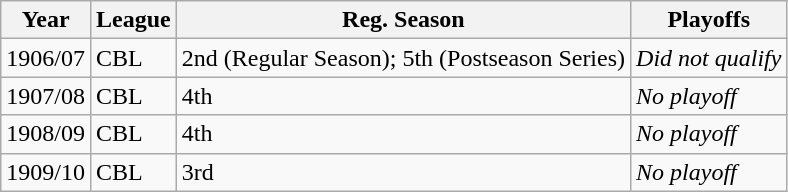<table class="wikitable">
<tr>
<th>Year</th>
<th>League</th>
<th>Reg. Season</th>
<th>Playoffs</th>
</tr>
<tr>
<td>1906/07</td>
<td>CBL</td>
<td>2nd (Regular Season); 5th (Postseason Series)</td>
<td><em>Did not qualify</em></td>
</tr>
<tr>
<td>1907/08</td>
<td>CBL</td>
<td>4th</td>
<td><em>No playoff</em></td>
</tr>
<tr>
<td>1908/09</td>
<td>CBL</td>
<td>4th</td>
<td><em>No playoff</em></td>
</tr>
<tr>
<td>1909/10</td>
<td>CBL</td>
<td>3rd</td>
<td><em>No playoff</em></td>
</tr>
</table>
